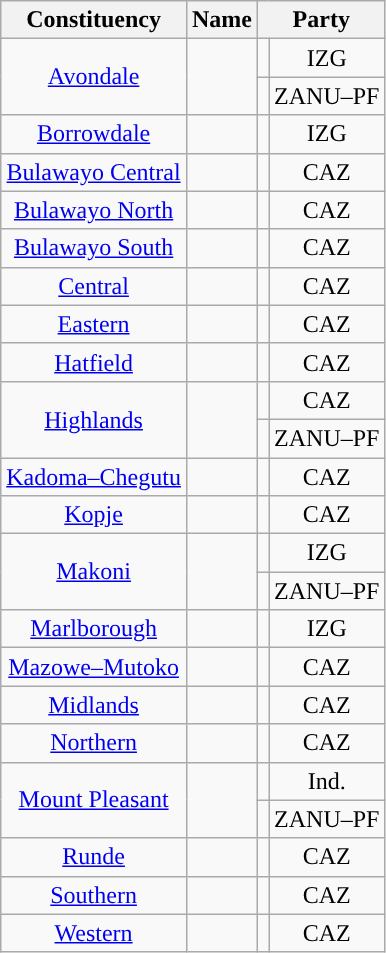<table class="wikitable" style="text-align:center">
<tr>
<th>Constituency</th>
<th>Name</th>
<th colspan="2">Party</th>
</tr>
<tr>
<td rowspan="2"><a href='#'>Avondale</a></td>
<td rowspan="2"></td>
<td style="background-color: "></td>
<td>IZG </td>
</tr>
<tr>
<td style="background-color: "></td>
<td>ZANU–PF </td>
</tr>
<tr>
<td><a href='#'>Borrowdale</a></td>
<td></td>
<td style="background-color: "></td>
<td>IZG</td>
</tr>
<tr>
<td><a href='#'>Bulawayo Central</a></td>
<td></td>
<td style="background-color: "></td>
<td>CAZ</td>
</tr>
<tr>
<td><a href='#'>Bulawayo North</a></td>
<td></td>
<td style="background-color: "></td>
<td>CAZ</td>
</tr>
<tr>
<td><a href='#'>Bulawayo South</a></td>
<td></td>
<td style="background-color: "></td>
<td>CAZ</td>
</tr>
<tr>
<td><a href='#'>Central</a></td>
<td></td>
<td style="background-color: "></td>
<td>CAZ</td>
</tr>
<tr>
<td><a href='#'>Eastern</a></td>
<td></td>
<td style="background-color: "></td>
<td>CAZ</td>
</tr>
<tr>
<td><a href='#'>Hatfield</a></td>
<td></td>
<td style="background-color: "></td>
<td>CAZ</td>
</tr>
<tr>
<td rowspan="2"><a href='#'>Highlands</a></td>
<td rowspan="2"></td>
<td style="background-color: "></td>
<td>CAZ </td>
</tr>
<tr>
<td style="background:"></td>
<td>ZANU–PF </td>
</tr>
<tr>
<td><a href='#'>Kadoma–Chegutu</a></td>
<td></td>
<td style="background-color: "></td>
<td>CAZ</td>
</tr>
<tr>
<td><a href='#'>Kopje</a></td>
<td></td>
<td style="background-color: "></td>
<td>CAZ</td>
</tr>
<tr>
<td rowspan="2"><a href='#'>Makoni</a></td>
<td rowspan="2"></td>
<td style="background-color: "></td>
<td>IZG </td>
</tr>
<tr>
<td style="background:"></td>
<td>ZANU–PF </td>
</tr>
<tr>
<td><a href='#'>Marlborough</a></td>
<td></td>
<td style="background-color: "></td>
<td>IZG</td>
</tr>
<tr>
<td><a href='#'>Mazowe–Mutoko</a></td>
<td></td>
<td style="background-color: "></td>
<td>CAZ</td>
</tr>
<tr>
<td><a href='#'>Midlands</a></td>
<td></td>
<td style="background-color: "></td>
<td>CAZ</td>
</tr>
<tr>
<td><a href='#'>Northern</a></td>
<td></td>
<td style="background-color: "></td>
<td>CAZ</td>
</tr>
<tr>
<td rowspan="2"><a href='#'>Mount Pleasant</a></td>
<td rowspan="2"></td>
<td style="background-color: "></td>
<td>Ind. </td>
</tr>
<tr>
<td style="background-color: "></td>
<td>ZANU–PF </td>
</tr>
<tr>
<td><a href='#'>Runde</a></td>
<td></td>
<td style="background-color: "></td>
<td>CAZ</td>
</tr>
<tr>
<td><a href='#'>Southern</a></td>
<td></td>
<td style="background-color: "></td>
<td>CAZ</td>
</tr>
<tr>
<td><a href='#'>Western</a></td>
<td></td>
<td style="background-color: "></td>
<td>CAZ</td>
</tr>
</table>
